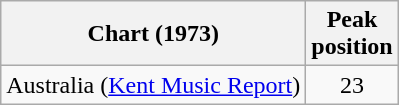<table class="wikitable">
<tr>
<th>Chart (1973)</th>
<th>Peak<br>position</th>
</tr>
<tr>
<td>Australia (<a href='#'>Kent Music Report</a>)</td>
<td style="text-align:center;">23</td>
</tr>
</table>
